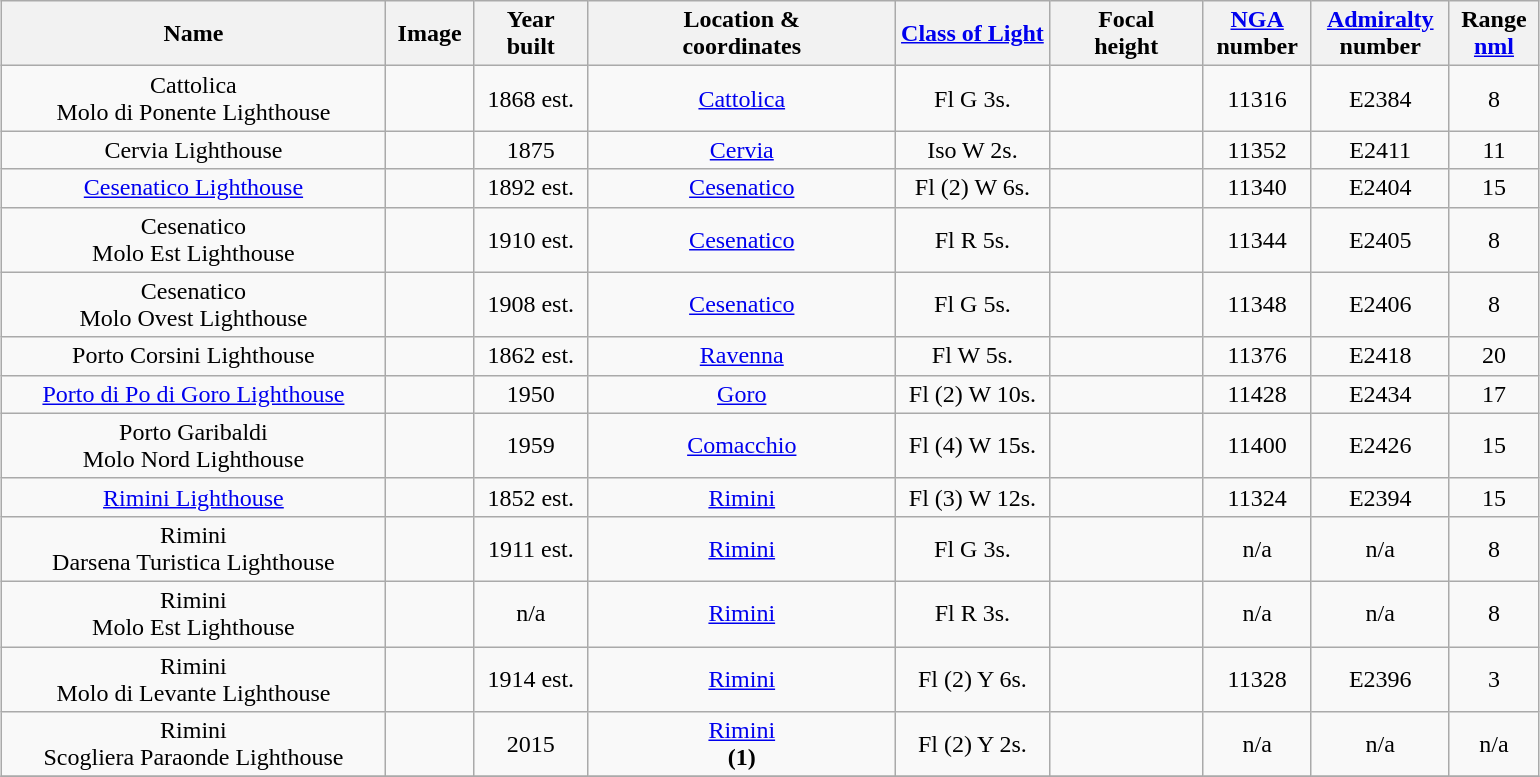<table class="wikitable sortable" style="margin:auto;text-align:center">
<tr>
<th width="25%">Name</th>
<th>Image</th>
<th>Year<br>built</th>
<th width="20%">Location &<br> coordinates</th>
<th width="10%"><a href='#'>Class of Light</a></th>
<th width="10%">Focal<br>height</th>
<th><a href='#'>NGA</a><br>number</th>
<th><a href='#'>Admiralty</a><br>number</th>
<th>Range<br><a href='#'>nml</a></th>
</tr>
<tr>
<td>Cattolica<br>Molo di Ponente Lighthouse</td>
<td></td>
<td>1868 est.</td>
<td><a href='#'>Cattolica</a><br></td>
<td>Fl G 3s.</td>
<td></td>
<td>11316</td>
<td>E2384</td>
<td>8</td>
</tr>
<tr>
<td>Cervia Lighthouse</td>
<td></td>
<td>1875</td>
<td><a href='#'>Cervia</a><br> </td>
<td>Iso W 2s.</td>
<td></td>
<td>11352</td>
<td>E2411</td>
<td>11</td>
</tr>
<tr>
<td><a href='#'>Cesenatico Lighthouse</a></td>
<td></td>
<td>1892 est.</td>
<td><a href='#'>Cesenatico</a><br> </td>
<td>Fl (2) W 6s.</td>
<td></td>
<td>11340</td>
<td>E2404</td>
<td>15</td>
</tr>
<tr>
<td>Cesenatico<br>Molo Est Lighthouse</td>
<td></td>
<td>1910 est.</td>
<td><a href='#'>Cesenatico</a><br></td>
<td>Fl R 5s.</td>
<td></td>
<td>11344</td>
<td>E2405</td>
<td>8</td>
</tr>
<tr>
<td>Cesenatico<br>Molo Ovest Lighthouse</td>
<td></td>
<td>1908 est.</td>
<td><a href='#'>Cesenatico</a><br></td>
<td>Fl G 5s.</td>
<td></td>
<td>11348</td>
<td>E2406</td>
<td>8</td>
</tr>
<tr>
<td>Porto Corsini Lighthouse</td>
<td></td>
<td>1862 est.</td>
<td><a href='#'>Ravenna</a><br></td>
<td>Fl W 5s.</td>
<td></td>
<td>11376</td>
<td>E2418</td>
<td>20</td>
</tr>
<tr>
<td><a href='#'>Porto di Po di Goro Lighthouse</a></td>
<td></td>
<td>1950</td>
<td><a href='#'>Goro</a><br></td>
<td>Fl (2) W 10s.</td>
<td></td>
<td>11428</td>
<td>E2434</td>
<td>17</td>
</tr>
<tr>
<td>Porto Garibaldi<br>Molo Nord Lighthouse</td>
<td></td>
<td>1959</td>
<td><a href='#'>Comacchio</a><br></td>
<td>Fl (4) W 15s.</td>
<td></td>
<td>11400</td>
<td>E2426</td>
<td>15</td>
</tr>
<tr>
<td><a href='#'>Rimini Lighthouse</a></td>
<td></td>
<td>1852 est.</td>
<td><a href='#'>Rimini</a><br></td>
<td>Fl (3) W 12s.</td>
<td></td>
<td>11324</td>
<td>E2394</td>
<td>15</td>
</tr>
<tr>
<td>Rimini<br>Darsena Turistica Lighthouse</td>
<td></td>
<td>1911 est.</td>
<td><a href='#'>Rimini</a><br></td>
<td>Fl G 3s.</td>
<td></td>
<td>n/a</td>
<td>n/a</td>
<td>8</td>
</tr>
<tr>
<td>Rimini<br>Molo Est Lighthouse</td>
<td></td>
<td>n/a</td>
<td><a href='#'>Rimini</a><br></td>
<td>Fl R 3s.</td>
<td></td>
<td>n/a</td>
<td>n/a</td>
<td>8</td>
</tr>
<tr>
<td>Rimini<br>Molo di Levante Lighthouse</td>
<td></td>
<td>1914 est.</td>
<td><a href='#'>Rimini</a><br></td>
<td>Fl (2) Y 6s.</td>
<td></td>
<td>11328</td>
<td>E2396</td>
<td>3</td>
</tr>
<tr>
<td>Rimini<br>Scogliera Paraonde Lighthouse</td>
<td></td>
<td>2015</td>
<td><a href='#'>Rimini</a><br> <strong>(1)</strong></td>
<td>Fl (2) Y 2s.</td>
<td></td>
<td>n/a</td>
<td>n/a</td>
<td>n/a</td>
</tr>
<tr>
</tr>
</table>
